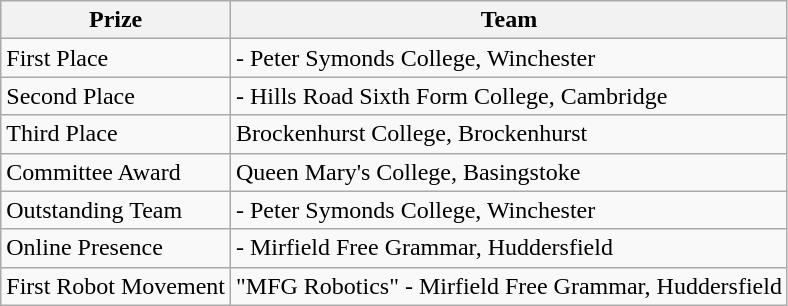<table class="wikitable">
<tr>
<th>Prize</th>
<th>Team</th>
</tr>
<tr>
<td>First Place</td>
<td> - Peter Symonds College, Winchester</td>
</tr>
<tr>
<td>Second Place</td>
<td> - Hills Road Sixth Form College, Cambridge</td>
</tr>
<tr>
<td>Third Place</td>
<td>Brockenhurst College, Brockenhurst</td>
</tr>
<tr>
<td>Committee Award</td>
<td>Queen Mary's College, Basingstoke</td>
</tr>
<tr>
<td>Outstanding Team</td>
<td> - Peter Symonds College, Winchester</td>
</tr>
<tr>
<td>Online Presence</td>
<td> - Mirfield Free Grammar, Huddersfield</td>
</tr>
<tr>
<td>First Robot Movement</td>
<td>"MFG Robotics" - Mirfield Free Grammar, Huddersfield</td>
</tr>
</table>
